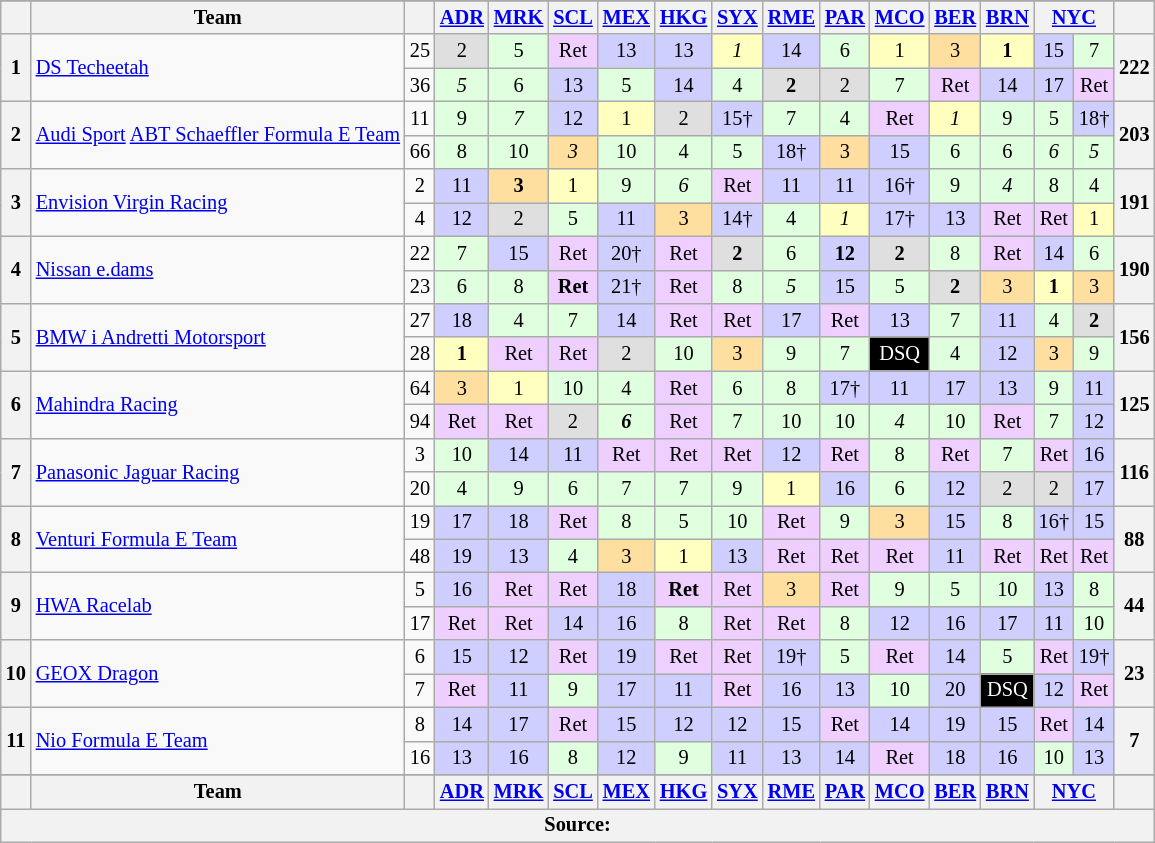<table class="wikitable" style="font-size:85%; text-align:center">
<tr style="background:#f9f9f9">
</tr>
<tr valign="top">
<th valign="middle"></th>
<th valign="middle">Team</th>
<th valign="middle"></th>
<th scope="col"><a href='#'>ADR</a><br> </th>
<th scope="col"><a href='#'>MRK</a><br> </th>
<th scope="col"><a href='#'>SCL</a><br> </th>
<th scope="col"><a href='#'>MEX</a><br> </th>
<th scope="col"><a href='#'>HKG</a><br> </th>
<th scope="col"><a href='#'>SYX</a><br> </th>
<th scope="col"><a href='#'>RME</a><br> </th>
<th scope="col"><a href='#'>PAR</a><br> </th>
<th scope="col"><a href='#'>MCO</a><br> </th>
<th scope="col"><a href='#'>BER</a><br> </th>
<th scope="col"><a href='#'>BRN</a><br> </th>
<th colspan=2><a href='#'>NYC</a><br> </th>
<th valign=middle></th>
</tr>
<tr>
<th rowspan=2>1</th>
<td align="left" rowspan=2> <a href='#'>DS Techeetah</a></td>
<td>25</td>
<td style="background:#dfdfdf;">2</td>
<td style="background:#dfffdf;">5</td>
<td style="background:#efcfff;">Ret</td>
<td style="background:#cfcfff;">13</td>
<td style="background:#cfcfff;">13</td>
<td style="background:#ffffbf;"><em>1</em></td>
<td style="background:#cfcfff;">14</td>
<td style="background:#dfffdf;">6</td>
<td style="background:#ffffbf;">1</td>
<td style="background:#ffdf9f;">3</td>
<td style="background:#ffffbf;"><strong>1</strong></td>
<td style="background:#cfcfff;">15</td>
<td style="background:#dfffdf;">7</td>
<th rowspan=2>222</th>
</tr>
<tr>
<td>36</td>
<td style="background:#dfffdf;"><em>5</em></td>
<td style="background:#dfffdf;">6</td>
<td style="background:#cfcfff;">13</td>
<td style="background:#dfffdf;">5</td>
<td style="background:#cfcfff;">14</td>
<td style="background:#dfffdf;">4</td>
<td style="background:#dfdfdf;"><strong>2</strong></td>
<td style="background:#dfdfdf;">2</td>
<td style="background:#DFFFDF;">7</td>
<td style="background:#efcfff;">Ret</td>
<td style="background:#cfcfff;">14</td>
<td style="background:#cfcfff;">17</td>
<td style="background:#efcfff;">Ret</td>
</tr>
<tr>
<th rowspan=2>2</th>
<td align="left" rowspan=2> <a href='#'>Audi Sport</a> <a href='#'>ABT Schaeffler Formula E Team</a></td>
<td>11</td>
<td style="background:#dfffdf;">9</td>
<td style="background:#dfffdf;"><em>7</em></td>
<td style="background:#cfcfff;">12</td>
<td style="background:#ffffbf;">1</td>
<td style="background:#dfdfdf;">2</td>
<td style="background:#cfcfff;">15†</td>
<td style="background:#dfffdf;">7</td>
<td style="background:#dfffdf;">4</td>
<td style="background:#efcfff;">Ret</td>
<td style="background:#ffffbf;"><em>1</em></td>
<td style="background:#dfffdf;">9</td>
<td style="background:#dfffdf;">5</td>
<td style="background:#cfcfff;">18†</td>
<th rowspan=2>203</th>
</tr>
<tr>
<td>66</td>
<td style="background:#dfffdf;">8</td>
<td style="background:#dfffdf;">10</td>
<td style="background:#ffdf9f;"><em>3</em></td>
<td style="background:#dfffdf;">10</td>
<td style="background:#dfffdf;">4</td>
<td style="background:#dfffdf;">5</td>
<td style="background:#cfcfff;">18†</td>
<td style="background:#ffdf9f;">3</td>
<td style="background:#cfcfff;">15</td>
<td style="background:#dfffdf;">6</td>
<td style="background:#dfffdf;">6</td>
<td style="background:#dfffdf;"><em>6</em></td>
<td style="background:#dfffdf;"><em>5</em></td>
</tr>
<tr>
<th rowspan=2>3</th>
<td align="left" rowspan=2> <a href='#'>Envision Virgin Racing</a></td>
<td>2</td>
<td style="background:#cfcfff;">11</td>
<td style="background:#ffdf9f;"><strong>3</strong></td>
<td style="background:#ffffbf;">1</td>
<td style="background:#dfffdf;">9</td>
<td style="background:#dfffdf;"><em>6</em></td>
<td style="background:#efcfff;">Ret</td>
<td style="background:#cfcfff;">11</td>
<td style="background:#cfcfff;">11</td>
<td style="background:#cfcfff;">16†</td>
<td style="background:#dfffdf;">9</td>
<td style="background:#dfffdf;"><em>4</em></td>
<td style="background:#dfffdf;">8</td>
<td style="background:#dfffdf;">4</td>
<th rowspan=2>191</th>
</tr>
<tr>
<td>4</td>
<td style="background:#cfcfff;">12</td>
<td style="background:#dfdfdf;">2</td>
<td style="background:#dfffdf;">5</td>
<td style="background:#cfcfff;">11</td>
<td style="background:#ffdf9f;">3</td>
<td style="background:#cfcfff;">14†</td>
<td style="background:#dfffdf;">4</td>
<td style="background:#ffffbf;"><em>1</em></td>
<td style="background:#cfcfff;">17†</td>
<td style="background:#cfcfff;">13</td>
<td style="background:#efcfff;">Ret</td>
<td style="background:#efcfff;">Ret</td>
<td style="background:#ffffbf;">1</td>
</tr>
<tr>
<th rowspan=2>4</th>
<td align="left" rowspan=2> <a href='#'>Nissan e.dams</a></td>
<td>22</td>
<td style="background:#dfffdf;">7</td>
<td style="background:#cfcfff;">15</td>
<td style="background:#efcfff;">Ret</td>
<td style="background:#cfcfff;">20†</td>
<td style="background:#efcfff;">Ret</td>
<td style="background:#dfdfdf;"><strong>2</strong></td>
<td style="background:#dfffdf;">6</td>
<td style="background:#cfcfff;"><strong>12</strong></td>
<td style="background:#dfdfdf;"><strong>2</strong></td>
<td style="background:#dfffdf;">8</td>
<td style="background:#efcfff;">Ret</td>
<td style="background:#cfcfff;">14</td>
<td style="background:#dfffdf;">6</td>
<th rowspan=2>190</th>
</tr>
<tr>
<td>23</td>
<td style="background:#dfffdf;">6</td>
<td style="background:#dfffdf;">8</td>
<td style="background:#efcfff;"><strong>Ret</strong></td>
<td style="background:#cfcfff;">21†</td>
<td style="background:#efcfff;">Ret</td>
<td style="background:#dfffdf;">8</td>
<td style="background:#dfffdf;"><em>5</em></td>
<td style="background:#cfcfff;">15</td>
<td style="background:#dfffdf;">5</td>
<td style="background:#DFDFDF;"><strong>2</strong></td>
<td style="background:#ffdf9f;">3</td>
<td style="background:#ffffbf;"><strong>1</strong></td>
<td style="background:#ffdf9f;">3</td>
</tr>
<tr>
<th rowspan=2>5</th>
<td align="left" rowspan=2> <a href='#'>BMW i Andretti Motorsport</a></td>
<td>27</td>
<td style="background:#cfcfff;">18</td>
<td style="background:#dfffdf;">4</td>
<td style="background:#dfffdf;">7</td>
<td style="background:#cfcfff;">14</td>
<td style="background:#efcfff;">Ret</td>
<td style="background:#efcfff;">Ret</td>
<td style="background:#cfcfff;">17</td>
<td style="background:#efcfff;">Ret</td>
<td style="background:#cfcfff;">13</td>
<td style="background:#dfffdf;">7</td>
<td style="background:#cfcfff;">11</td>
<td style="background:#dfffdf;">4</td>
<td style="background:#dfdfdf;"><strong>2</strong></td>
<th rowspan=2>156</th>
</tr>
<tr>
<td>28</td>
<td style="background:#ffffbf;"><strong>1</strong></td>
<td style="background:#efcfff;">Ret</td>
<td style="background:#efcfff;">Ret</td>
<td style="background:#dfdfdf;">2</td>
<td style="background:#dfffdf;">10</td>
<td style="background:#ffdf9f;">3</td>
<td style="background:#dfffdf;">9</td>
<td style="background:#dfffdf;">7</td>
<td style="background:#000000; color:white;">DSQ</td>
<td style="background:#dfffdf;">4</td>
<td style="background:#cfcfff;">12</td>
<td style="background:#ffdf9f;">3</td>
<td style="background:#dfffdf;">9</td>
</tr>
<tr>
<th rowspan=2>6</th>
<td align="left" rowspan=2> <a href='#'>Mahindra Racing</a></td>
<td>64</td>
<td style="background:#ffdf9f;">3</td>
<td style="background:#ffffbf;">1</td>
<td style="background:#dfffdf;">10</td>
<td style="background:#dfffdf;">4</td>
<td style="background:#efcfff;">Ret</td>
<td style="background:#dfffdf;">6</td>
<td style="background:#dfffdf;">8</td>
<td style="background:#cfcfff;">17†</td>
<td style="background:#cfcfff;">11</td>
<td style="background:#cfcfff;">17</td>
<td style="background:#cfcfff;">13</td>
<td style="background:#dfffdf;">9</td>
<td style="background:#cfcfff;">11</td>
<th rowspan=2>125</th>
</tr>
<tr>
<td>94</td>
<td style="background:#efcfff;">Ret</td>
<td style="background:#efcfff;">Ret</td>
<td style="background:#dfdfdf;">2</td>
<td style="background:#dfffdf;"><strong><em>6</em></strong></td>
<td style="background:#efcfff;">Ret</td>
<td style="background:#dfffdf;">7</td>
<td style="background:#dfffdf;">10</td>
<td style="background:#dfffdf;">10</td>
<td style="background:#dfffdf;"><em>4</em></td>
<td style="background:#dfffdf;">10</td>
<td style="background:#efcfff;">Ret</td>
<td style="background:#dfffdf;">7</td>
<td style="background:#cfcfff;">12</td>
</tr>
<tr>
<th rowspan=2>7</th>
<td align="left" rowspan=2> <a href='#'>Panasonic Jaguar Racing</a></td>
<td>3</td>
<td style="background:#dfffdf;">10</td>
<td style="background:#cfcfff;">14</td>
<td style="background:#cfcfff;">11</td>
<td style="background:#efcfff;">Ret</td>
<td style="background:#efcfff;">Ret</td>
<td style="background:#efcfff;">Ret</td>
<td style="background:#cfcfff;">12</td>
<td style="background:#efcfff;">Ret</td>
<td style="background:#dfffdf;">8</td>
<td style="background:#efcfff;">Ret</td>
<td style="background:#dfffdf;">7</td>
<td style="background:#efcfff;">Ret</td>
<td style="background:#cfcfff;">16</td>
<th rowspan=2>116</th>
</tr>
<tr>
<td>20</td>
<td style="background:#dfffdf;">4</td>
<td style="background:#dfffdf;">9</td>
<td style="background:#dfffdf;">6</td>
<td style="background:#dfffdf;">7</td>
<td style="background:#dfffdf;">7</td>
<td style="background:#dfffdf;">9</td>
<td style="background:#ffffbf;">1</td>
<td style="background:#cfcfff;">16</td>
<td style="background:#dfffdf;">6</td>
<td style="background:#cfcfff;">12</td>
<td style="background:#dfdfdf;">2</td>
<td style="background:#dfdfdf;">2</td>
<td style="background:#cfcfff;">17</td>
</tr>
<tr>
<th rowspan=2>8</th>
<td align="left" rowspan=2> <a href='#'>Venturi Formula E Team</a></td>
<td>19</td>
<td style="background:#cfcfff;">17</td>
<td style="background:#cfcfff;">18</td>
<td style="background:#efcfff;">Ret</td>
<td style="background:#dfffdf;">8</td>
<td style="background:#dfffdf;">5</td>
<td style="background:#dfffdf;">10</td>
<td style="background:#efcfff;">Ret</td>
<td style="background:#dfffdf;">9</td>
<td style="background:#ffdf9f;">3</td>
<td style="background:#cfcfff;">15</td>
<td style="background:#dfffdf;">8</td>
<td style="background:#cfcfff;">16†</td>
<td style="background:#cfcfff;">15</td>
<th rowspan=2>88</th>
</tr>
<tr>
<td>48</td>
<td style="background:#cfcfff;">19</td>
<td style="background:#cfcfff;">13</td>
<td style="background:#dfffdf;">4</td>
<td style="background:#ffdf9f;">3</td>
<td style="background:#ffffbf;">1</td>
<td style="background:#cfcfff;">13</td>
<td style="background:#efcfff;">Ret</td>
<td style="background:#efcfff;">Ret</td>
<td style="background:#efcfff;">Ret</td>
<td style="background:#cfcfff;">11</td>
<td style="background:#efcfff;">Ret</td>
<td style="background:#efcfff;">Ret</td>
<td style="background:#efcfff;">Ret</td>
</tr>
<tr>
<th rowspan=2>9</th>
<td align="left" rowspan=2> <a href='#'>HWA Racelab</a></td>
<td>5</td>
<td style="background:#cfcfff;">16</td>
<td style="background:#efcfff;">Ret</td>
<td style="background:#efcfff;">Ret</td>
<td style="background:#cfcfff;">18</td>
<td style="background:#efcfff;"><strong>Ret</strong></td>
<td style="background:#efcfff;">Ret</td>
<td style="background:#ffdf9f;">3</td>
<td style="background:#efcfff;">Ret</td>
<td style="background:#dfffdf;">9</td>
<td style="background:#dfffdf;">5</td>
<td style="background:#dfffdf;">10</td>
<td style="background:#cfcfff;">13</td>
<td style="background:#dfffdf;">8</td>
<th rowspan=2>44</th>
</tr>
<tr>
<td>17</td>
<td style="background:#efcfff;">Ret</td>
<td style="background:#efcfff;">Ret</td>
<td style="background:#cfcfff;">14</td>
<td style="background:#cfcfff;">16</td>
<td style="background:#dfffdf;">8</td>
<td style="background:#efcfff;">Ret</td>
<td style="background:#efcfff;">Ret</td>
<td style="background:#dfffdf;">8</td>
<td style="background:#cfcfff;">12</td>
<td style="background:#cfcfff;">16</td>
<td style="background:#cfcfff;">17</td>
<td style="background:#cfcfff;">11</td>
<td style="background:#dfffdf;">10</td>
</tr>
<tr>
<th rowspan=2>10</th>
<td align="left" rowspan=2> <a href='#'>GEOX Dragon</a></td>
<td>6</td>
<td style="background:#cfcfff;">15</td>
<td style="background:#cfcfff;">12</td>
<td style="background:#efcfff;">Ret</td>
<td style="background:#cfcfff;">19</td>
<td style="background:#efcfff;">Ret</td>
<td style="background:#efcfff;">Ret</td>
<td style="background:#cfcfff;">19†</td>
<td style="background:#dfffdf;">5</td>
<td style="background:#efcfff;">Ret</td>
<td style="background:#cfcfff;">14</td>
<td style="background:#dfffdf;">5</td>
<td style="background:#efcfff;">Ret</td>
<td style="background:#cfcfff;">19†</td>
<th rowspan=2>23</th>
</tr>
<tr>
<td>7</td>
<td style="background:#efcfff;">Ret</td>
<td style="background:#cfcfff;">11</td>
<td style="background:#dfffdf;">9</td>
<td style="background:#cfcfff;">17</td>
<td style="background:#cfcfff;">11</td>
<td style="background:#efcfff;">Ret</td>
<td style="background:#cfcfff;">16</td>
<td style="background:#cfcfff;">13</td>
<td style="background:#dfffdf;">10</td>
<td style="background:#cfcfff;">20</td>
<td style="background:#000000; color:white;">DSQ</td>
<td style="background:#cfcfff;">12</td>
<td style="background:#efcfff;">Ret</td>
</tr>
<tr>
<th rowspan=2>11</th>
<td align="left" rowspan=2> <a href='#'>Nio Formula E Team</a></td>
<td>8</td>
<td style="background:#cfcfff;">14</td>
<td style="background:#cfcfff;">17</td>
<td style="background:#efcfff;">Ret</td>
<td style="background:#cfcfff;">15</td>
<td style="background:#cfcfff;">12</td>
<td style="background:#cfcfff;">12</td>
<td style="background:#cfcfff;">15</td>
<td style="background:#efcfff;">Ret</td>
<td style="background:#cfcfff;">14</td>
<td style="background:#cfcfff;">19</td>
<td style="background:#cfcfff;">15</td>
<td style="background:#efcfff;">Ret</td>
<td style="background:#cfcfff;">14</td>
<th rowspan=2>7</th>
</tr>
<tr>
<td>16</td>
<td style="background:#cfcfff;">13</td>
<td style="background:#cfcfff;">16</td>
<td style="background:#dfffdf;">8</td>
<td style="background:#cfcfff;">12</td>
<td style="background:#dfffdf;">9</td>
<td style="background:#cfcfff;">11</td>
<td style="background:#cfcfff;">13</td>
<td style="background:#cfcfff;">14</td>
<td style="background:#efcfff;">Ret</td>
<td style="background:#cfcfff;">18</td>
<td style="background:#cfcfff;">16</td>
<td style="background:#dfffdf;">10</td>
<td style="background:#cfcfff;">13</td>
</tr>
<tr>
</tr>
<tr style="background:#f9f9f9" valign="top">
<th valign="middle"></th>
<th valign="middle">Team</th>
<th valign="middle"></th>
<th scope="col"><a href='#'>ADR</a><br> </th>
<th scope="col"><a href='#'>MRK</a><br> </th>
<th scope="col"><a href='#'>SCL</a><br> </th>
<th scope="col"><a href='#'>MEX</a><br> </th>
<th scope="col"><a href='#'>HKG</a><br> </th>
<th scope="col"><a href='#'>SYX</a><br> </th>
<th scope="col"><a href='#'>RME</a><br> </th>
<th scope="col"><a href='#'>PAR</a><br> </th>
<th scope="col"><a href='#'>MCO</a><br> </th>
<th scope="col"><a href='#'>BER</a><br> </th>
<th scope="col"><a href='#'>BRN</a><br> </th>
<th colspan=2><a href='#'>NYC</a><br> </th>
<th valign=middle></th>
</tr>
<tr>
<th colspan="17">Source:</th>
</tr>
</table>
